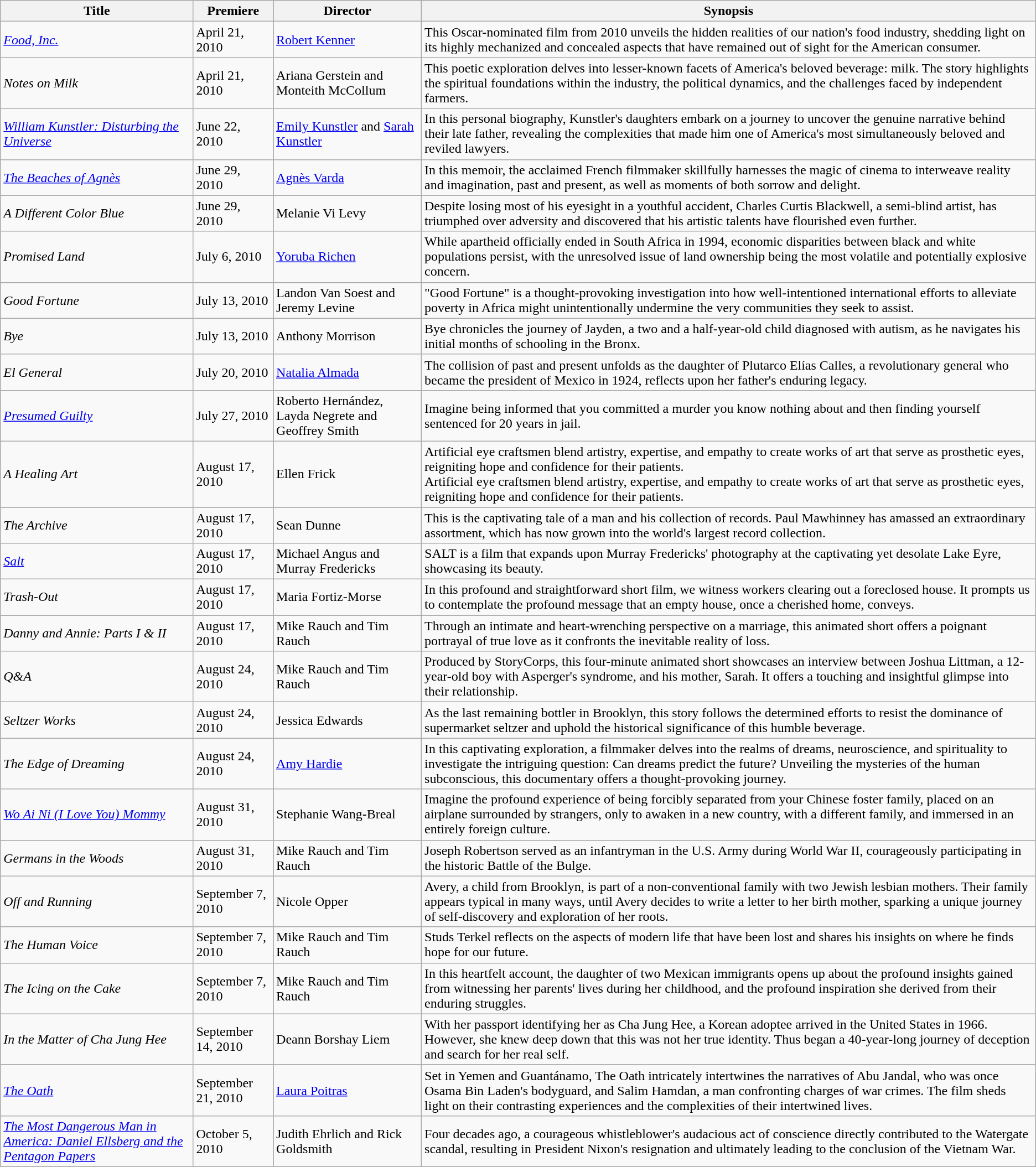<table class="wikitable sortable">
<tr>
<th>Title</th>
<th>Premiere</th>
<th>Director</th>
<th>Synopsis</th>
</tr>
<tr>
<td><em><a href='#'>Food, Inc.</a></em></td>
<td>April 21, 2010</td>
<td><a href='#'>Robert Kenner</a></td>
<td>This Oscar-nominated film from 2010 unveils the hidden realities of our nation's food industry, shedding light on its highly mechanized and concealed aspects that have remained out of sight for the American consumer.</td>
</tr>
<tr>
<td><em>Notes on Milk</em></td>
<td>April 21, 2010</td>
<td>Ariana Gerstein and Monteith McCollum</td>
<td>This poetic exploration delves into lesser-known facets of America's beloved beverage: milk. The story highlights the spiritual foundations within the industry, the political dynamics, and the challenges faced by independent farmers.</td>
</tr>
<tr>
<td><em><a href='#'>William Kunstler: Disturbing the Universe</a></em></td>
<td>June 22, 2010</td>
<td><a href='#'>Emily Kunstler</a> and <a href='#'>Sarah Kunstler</a></td>
<td>In this personal biography, Kunstler's daughters embark on a journey to uncover the genuine narrative behind their late father, revealing the complexities that made him one of America's most simultaneously beloved and reviled lawyers.</td>
</tr>
<tr>
<td><em><a href='#'>The Beaches of Agnès</a></em></td>
<td>June 29, 2010</td>
<td><a href='#'>Agnès Varda</a></td>
<td>In this memoir, the acclaimed French filmmaker skillfully harnesses the magic of cinema to interweave reality and imagination, past and present, as well as moments of both sorrow and delight.</td>
</tr>
<tr>
<td><em>A Different Color Blue</em></td>
<td>June 29, 2010</td>
<td>Melanie Vi Levy</td>
<td>Despite losing most of his eyesight in a youthful accident, Charles Curtis Blackwell, a semi-blind artist, has triumphed over adversity and discovered that his artistic talents have flourished even further.</td>
</tr>
<tr>
<td><em>Promised Land</em></td>
<td>July 6, 2010</td>
<td><a href='#'>Yoruba Richen</a></td>
<td>While apartheid officially ended in South Africa in 1994, economic disparities between black and white populations persist, with the unresolved issue of land ownership being the most volatile and potentially explosive concern.</td>
</tr>
<tr>
<td><em>Good Fortune</em></td>
<td>July 13, 2010</td>
<td>Landon Van Soest and Jeremy Levine</td>
<td>"Good Fortune" is a thought-provoking investigation into how well-intentioned international efforts to alleviate poverty in Africa might unintentionally undermine the very communities they seek to assist.</td>
</tr>
<tr>
<td><em>Bye</em></td>
<td>July 13, 2010</td>
<td>Anthony Morrison</td>
<td>Bye chronicles the journey of Jayden, a two and a half-year-old child diagnosed with autism, as he navigates his initial months of schooling in the Bronx.</td>
</tr>
<tr>
<td><em>El General</em></td>
<td>July 20, 2010</td>
<td><a href='#'>Natalia Almada</a></td>
<td>The collision of past and present unfolds as the daughter of Plutarco Elías Calles, a revolutionary general who became the president of Mexico in 1924, reflects upon her father's enduring legacy.</td>
</tr>
<tr>
<td><em><a href='#'>Presumed Guilty</a></em></td>
<td>July 27, 2010</td>
<td>Roberto Hernández, Layda Negrete and Geoffrey Smith</td>
<td>Imagine being informed that you committed a murder you know nothing about and then finding yourself sentenced for 20 years in jail.</td>
</tr>
<tr>
<td><em>A Healing Art</em></td>
<td>August 17, 2010</td>
<td>Ellen Frick</td>
<td>Artificial eye craftsmen blend artistry, expertise, and empathy to create works of art that serve as prosthetic eyes, reigniting hope and confidence for their patients.<br>  Artificial eye craftsmen blend artistry, expertise, and empathy to create works of art that serve as prosthetic eyes, reigniting hope and confidence for their patients.</td>
</tr>
<tr>
<td><em>The Archive</em></td>
<td>August 17, 2010</td>
<td>Sean Dunne</td>
<td>This is the captivating tale of a man and his collection of records. Paul Mawhinney has amassed an extraordinary assortment, which has now grown into the world's largest record collection.</td>
</tr>
<tr>
<td><em><a href='#'>Salt</a></em></td>
<td>August 17, 2010</td>
<td>Michael Angus and Murray Fredericks</td>
<td>SALT is a film that expands upon Murray Fredericks' photography at the captivating yet desolate Lake Eyre, showcasing its beauty.</td>
</tr>
<tr>
<td><em>Trash-Out</em></td>
<td>August 17, 2010</td>
<td>Maria Fortiz-Morse</td>
<td>In this profound and straightforward short film, we witness workers clearing out a foreclosed house. It prompts us to contemplate the profound message that an empty house, once a cherished home, conveys.<br></td>
</tr>
<tr>
<td><em>Danny and Annie: Parts I & II</em></td>
<td>August 17, 2010</td>
<td>Mike Rauch and Tim Rauch</td>
<td>Through an intimate and heart-wrenching perspective on a marriage, this animated short offers a poignant portrayal of true love as it confronts the inevitable reality of loss.</td>
</tr>
<tr>
<td><em>Q&A</em></td>
<td>August 24, 2010</td>
<td>Mike Rauch and Tim Rauch</td>
<td>Produced by StoryCorps, this four-minute animated short showcases an interview between Joshua Littman, a 12-year-old boy with Asperger's syndrome, and his mother, Sarah. It offers a touching and insightful glimpse into their relationship.</td>
</tr>
<tr>
<td><em>Seltzer Works</em></td>
<td>August 24, 2010</td>
<td>Jessica Edwards</td>
<td>As the last remaining bottler in Brooklyn, this story follows the determined efforts to resist the dominance of supermarket seltzer and uphold the historical significance of this humble beverage.</td>
</tr>
<tr>
<td><em>The Edge of Dreaming</em></td>
<td>August 24, 2010</td>
<td><a href='#'>Amy Hardie</a></td>
<td>In this captivating exploration, a filmmaker delves into the realms of dreams, neuroscience, and spirituality to investigate the intriguing question: Can dreams predict the future? Unveiling the mysteries of the human subconscious, this documentary offers a thought-provoking journey.</td>
</tr>
<tr>
<td><em><a href='#'>Wo Ai Ni (I Love You) Mommy</a></em></td>
<td>August 31, 2010</td>
<td>Stephanie Wang-Breal</td>
<td>Imagine the profound experience of being forcibly separated from your Chinese foster family, placed on an airplane surrounded by strangers, only to awaken in a new country, with a different family, and immersed in an entirely foreign culture.</td>
</tr>
<tr>
<td><em>Germans in the Woods</em></td>
<td>August 31, 2010</td>
<td>Mike Rauch and Tim Rauch</td>
<td>Joseph Robertson served as an infantryman in the U.S. Army during World War II, courageously participating in the historic Battle of the Bulge.<br></td>
</tr>
<tr>
<td><em>Off and Running</em></td>
<td>September 7, 2010</td>
<td>Nicole Opper</td>
<td>Avery, a child from Brooklyn, is part of a non-conventional family with two Jewish lesbian mothers. Their family appears typical in many ways, until Avery decides to write a letter to her birth mother, sparking a unique journey of self-discovery and exploration of her roots.</td>
</tr>
<tr>
<td><em>The Human Voice</em></td>
<td>September 7, 2010</td>
<td>Mike Rauch and Tim Rauch</td>
<td>Studs Terkel reflects on the aspects of modern life that have been lost and shares his insights on where he finds hope for our future.</td>
</tr>
<tr>
<td><em>The Icing on the Cake</em></td>
<td>September 7, 2010</td>
<td>Mike Rauch and Tim Rauch</td>
<td>In this heartfelt account, the daughter of two Mexican immigrants opens up about the profound insights gained from witnessing her parents' lives during her childhood, and the profound inspiration she derived from their enduring struggles.</td>
</tr>
<tr>
<td><em>In the Matter of Cha Jung Hee</em></td>
<td>September 14, 2010</td>
<td>Deann Borshay Liem</td>
<td>With her passport identifying her as Cha Jung Hee, a Korean adoptee arrived in the United States in 1966. However, she knew deep down that this was not her true identity. Thus began a 40-year-long journey of deception and search for her real self.</td>
</tr>
<tr>
<td><em><a href='#'>The Oath</a></em></td>
<td>September 21, 2010</td>
<td><a href='#'>Laura Poitras</a></td>
<td>Set in Yemen and Guantánamo, The Oath intricately intertwines the narratives of Abu Jandal, who was once Osama Bin Laden's bodyguard, and Salim Hamdan, a man confronting charges of war crimes. The film sheds light on their contrasting experiences and the complexities of their intertwined lives.</td>
</tr>
<tr>
<td><em><a href='#'>The Most Dangerous Man in America: Daniel Ellsberg and the Pentagon Papers</a></em></td>
<td>October 5, 2010</td>
<td>Judith Ehrlich and Rick Goldsmith</td>
<td>Four decades ago, a courageous whistleblower's audacious act of conscience directly contributed to the Watergate scandal, resulting in President Nixon's resignation and ultimately leading to the conclusion of the Vietnam War.</td>
</tr>
</table>
